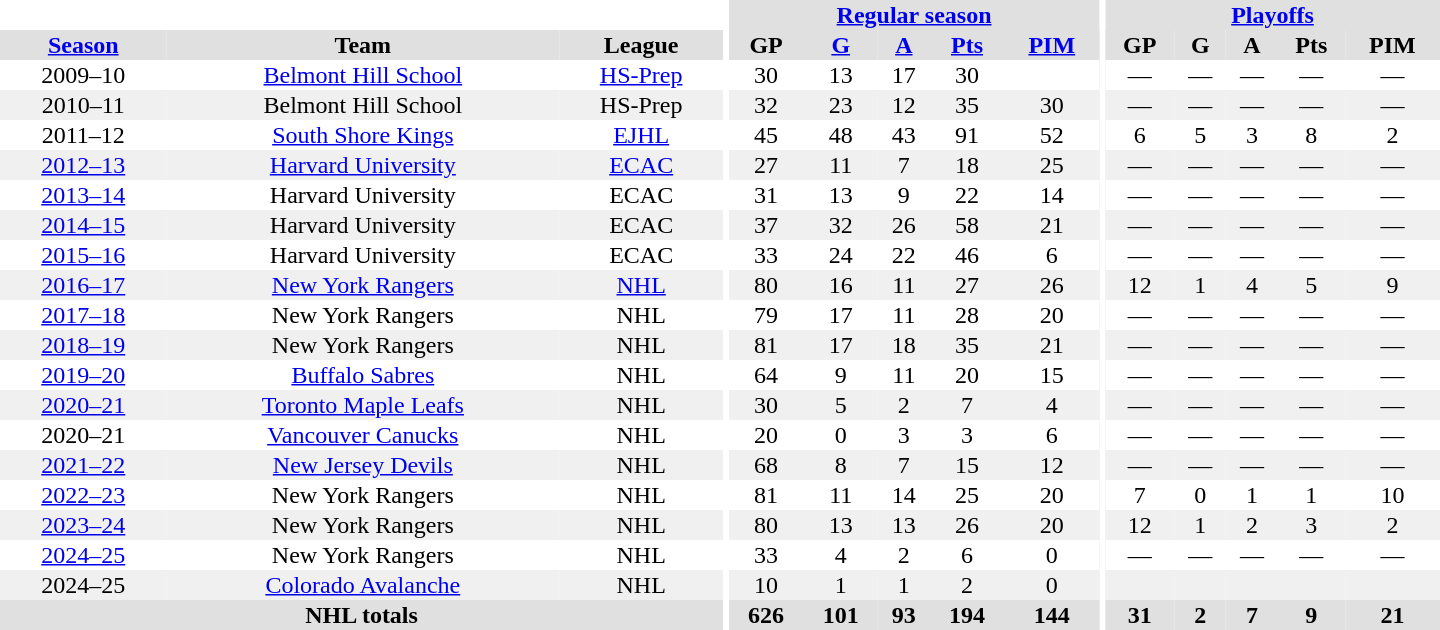<table border="0" cellpadding="1" cellspacing="0" style="text-align:center; width:60em">
<tr bgcolor="#e0e0e0">
<th colspan="3" bgcolor="#ffffff"></th>
<th rowspan="100" bgcolor="#ffffff"></th>
<th colspan="5"><a href='#'>Regular season</a></th>
<th rowspan="100" bgcolor="#ffffff"></th>
<th colspan="5"><a href='#'>Playoffs</a></th>
</tr>
<tr bgcolor="#e0e0e0">
<th><a href='#'>Season</a></th>
<th>Team</th>
<th>League</th>
<th>GP</th>
<th><a href='#'>G</a></th>
<th><a href='#'>A</a></th>
<th><a href='#'>Pts</a></th>
<th><a href='#'>PIM</a></th>
<th>GP</th>
<th>G</th>
<th>A</th>
<th>Pts</th>
<th>PIM</th>
</tr>
<tr>
<td>2009–10</td>
<td><a href='#'>Belmont Hill School</a></td>
<td><a href='#'>HS-Prep</a></td>
<td>30</td>
<td>13</td>
<td>17</td>
<td>30</td>
<td></td>
<td>—</td>
<td>—</td>
<td>—</td>
<td>—</td>
<td>—</td>
</tr>
<tr bgcolor="#f0f0f0">
<td>2010–11</td>
<td>Belmont Hill School</td>
<td>HS-Prep</td>
<td>32</td>
<td>23</td>
<td>12</td>
<td>35</td>
<td>30</td>
<td>—</td>
<td>—</td>
<td>—</td>
<td>—</td>
<td>—</td>
</tr>
<tr>
<td>2011–12</td>
<td><a href='#'>South Shore Kings</a></td>
<td><a href='#'>EJHL</a></td>
<td>45</td>
<td>48</td>
<td>43</td>
<td>91</td>
<td>52</td>
<td>6</td>
<td>5</td>
<td>3</td>
<td>8</td>
<td>2</td>
</tr>
<tr bgcolor="#f0f0f0">
<td><a href='#'>2012–13</a></td>
<td><a href='#'>Harvard University</a></td>
<td><a href='#'>ECAC</a></td>
<td>27</td>
<td>11</td>
<td>7</td>
<td>18</td>
<td>25</td>
<td>—</td>
<td>—</td>
<td>—</td>
<td>—</td>
<td>—</td>
</tr>
<tr>
<td><a href='#'>2013–14</a></td>
<td>Harvard University</td>
<td>ECAC</td>
<td>31</td>
<td>13</td>
<td>9</td>
<td>22</td>
<td>14</td>
<td>—</td>
<td>—</td>
<td>—</td>
<td>—</td>
<td>—</td>
</tr>
<tr bgcolor="#f0f0f0">
<td><a href='#'>2014–15</a></td>
<td>Harvard University</td>
<td>ECAC</td>
<td>37</td>
<td>32</td>
<td>26</td>
<td>58</td>
<td>21</td>
<td>—</td>
<td>—</td>
<td>—</td>
<td>—</td>
<td>—</td>
</tr>
<tr>
<td><a href='#'>2015–16</a></td>
<td>Harvard University</td>
<td>ECAC</td>
<td>33</td>
<td>24</td>
<td>22</td>
<td>46</td>
<td>6</td>
<td>—</td>
<td>—</td>
<td>—</td>
<td>—</td>
<td>—</td>
</tr>
<tr bgcolor="#f0f0f0">
<td><a href='#'>2016–17</a></td>
<td><a href='#'>New York Rangers</a></td>
<td><a href='#'>NHL</a></td>
<td>80</td>
<td>16</td>
<td>11</td>
<td>27</td>
<td>26</td>
<td>12</td>
<td>1</td>
<td>4</td>
<td>5</td>
<td>9</td>
</tr>
<tr>
<td><a href='#'>2017–18</a></td>
<td>New York Rangers</td>
<td>NHL</td>
<td>79</td>
<td>17</td>
<td>11</td>
<td>28</td>
<td>20</td>
<td>—</td>
<td>—</td>
<td>—</td>
<td>—</td>
<td>—</td>
</tr>
<tr bgcolor="#f0f0f0">
<td><a href='#'>2018–19</a></td>
<td>New York Rangers</td>
<td>NHL</td>
<td>81</td>
<td>17</td>
<td>18</td>
<td>35</td>
<td>21</td>
<td>—</td>
<td>—</td>
<td>—</td>
<td>—</td>
<td>—</td>
</tr>
<tr>
<td><a href='#'>2019–20</a></td>
<td><a href='#'>Buffalo Sabres</a></td>
<td>NHL</td>
<td>64</td>
<td>9</td>
<td>11</td>
<td>20</td>
<td>15</td>
<td>—</td>
<td>—</td>
<td>—</td>
<td>—</td>
<td>—</td>
</tr>
<tr bgcolor="#f0f0f0">
<td><a href='#'>2020–21</a></td>
<td><a href='#'>Toronto Maple Leafs</a></td>
<td>NHL</td>
<td>30</td>
<td>5</td>
<td>2</td>
<td>7</td>
<td>4</td>
<td>—</td>
<td>—</td>
<td>—</td>
<td>—</td>
<td>—</td>
</tr>
<tr>
<td>2020–21</td>
<td><a href='#'>Vancouver Canucks</a></td>
<td>NHL</td>
<td>20</td>
<td>0</td>
<td>3</td>
<td>3</td>
<td>6</td>
<td>—</td>
<td>—</td>
<td>—</td>
<td>—</td>
<td>—</td>
</tr>
<tr bgcolor="#f0f0f0">
<td><a href='#'>2021–22</a></td>
<td><a href='#'>New Jersey Devils</a></td>
<td>NHL</td>
<td>68</td>
<td>8</td>
<td>7</td>
<td>15</td>
<td>12</td>
<td>—</td>
<td>—</td>
<td>—</td>
<td>—</td>
<td>—</td>
</tr>
<tr>
<td><a href='#'>2022–23</a></td>
<td>New York Rangers</td>
<td>NHL</td>
<td>81</td>
<td>11</td>
<td>14</td>
<td>25</td>
<td>20</td>
<td>7</td>
<td>0</td>
<td>1</td>
<td>1</td>
<td>10</td>
</tr>
<tr bgcolor="#f0f0f0">
<td><a href='#'>2023–24</a></td>
<td>New York Rangers</td>
<td>NHL</td>
<td>80</td>
<td>13</td>
<td>13</td>
<td>26</td>
<td>20</td>
<td>12</td>
<td>1</td>
<td>2</td>
<td>3</td>
<td>2</td>
</tr>
<tr>
<td><a href='#'>2024–25</a></td>
<td>New York Rangers</td>
<td>NHL</td>
<td>33</td>
<td>4</td>
<td>2</td>
<td>6</td>
<td>0</td>
<td>—</td>
<td>—</td>
<td>—</td>
<td>—</td>
<td>—</td>
</tr>
<tr bgcolor="#f0f0f0">
<td>2024–25</td>
<td><a href='#'>Colorado Avalanche</a></td>
<td>NHL</td>
<td>10</td>
<td>1</td>
<td>1</td>
<td>2</td>
<td>0</td>
<td></td>
<td></td>
<td></td>
<td></td>
<td></td>
</tr>
<tr bgcolor="#e0e0e0">
<th colspan="3">NHL totals</th>
<th>626</th>
<th>101</th>
<th>93</th>
<th>194</th>
<th>144</th>
<th>31</th>
<th>2</th>
<th>7</th>
<th>9</th>
<th>21</th>
</tr>
</table>
